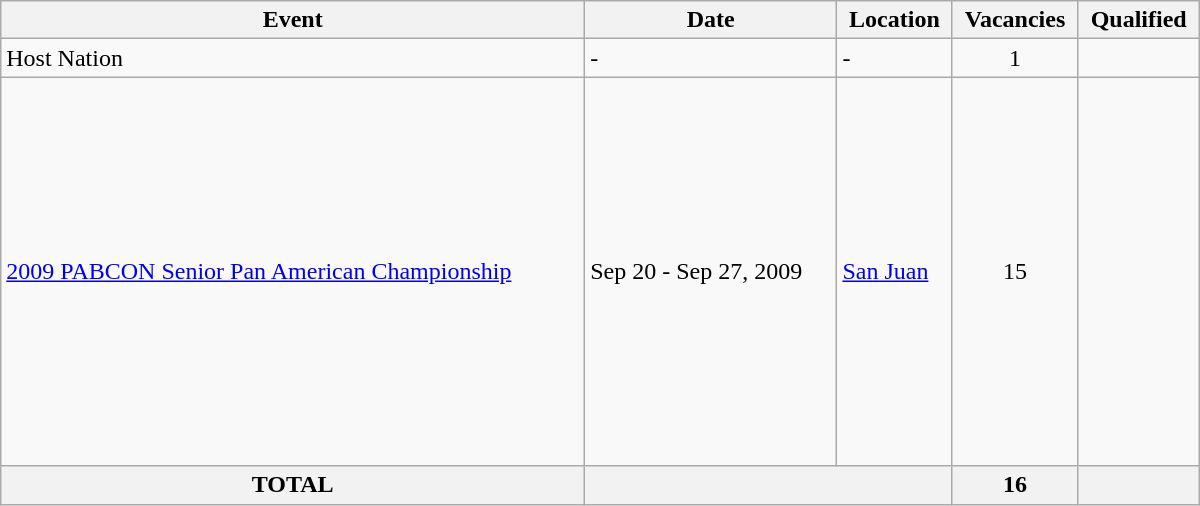<table class="wikitable" width=800>
<tr>
<th>Event</th>
<th>Date</th>
<th>Location</th>
<th>Vacancies</th>
<th>Qualified</th>
</tr>
<tr>
<td>Host Nation</td>
<td>-</td>
<td>-</td>
<td align=center>1</td>
<td></td>
</tr>
<tr>
<td><a href='#'>2009 PABCON Senior Pan American Championship</a></td>
<td>Sep 20 - Sep 27, 2009</td>
<td> <a href='#'>San Juan</a></td>
<td align=center>15</td>
<td><br><br><br><br><br><br><br><br><br><br> <br> <br> <br><br></td>
</tr>
<tr>
<th>TOTAL</th>
<th colspan="2"></th>
<th>16</th>
<th></th>
</tr>
</table>
